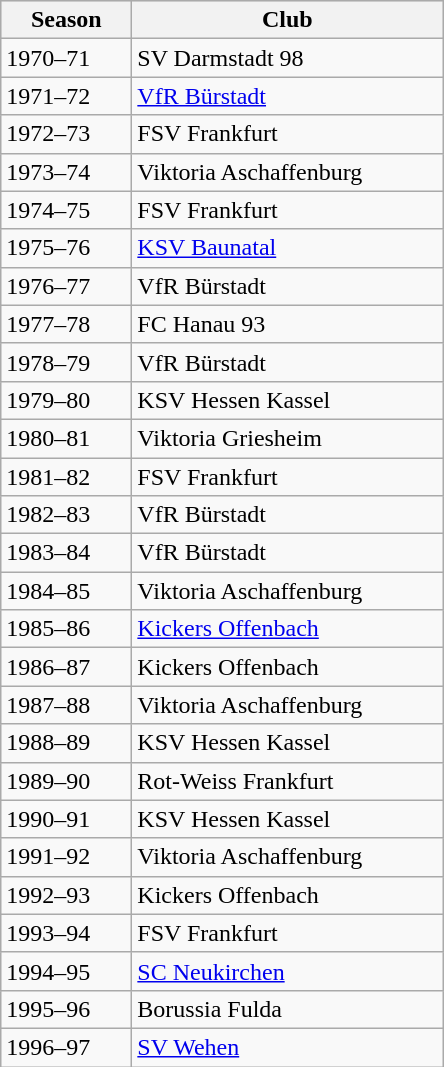<table class="wikitable">
<tr align="center" bgcolor="#dfdfdf">
<th width="80">Season</th>
<th width="200">Club</th>
</tr>
<tr>
<td>1970–71</td>
<td>SV Darmstadt 98</td>
</tr>
<tr>
<td>1971–72</td>
<td><a href='#'>VfR Bürstadt</a></td>
</tr>
<tr>
<td>1972–73</td>
<td>FSV Frankfurt</td>
</tr>
<tr>
<td>1973–74</td>
<td>Viktoria Aschaffenburg</td>
</tr>
<tr>
<td>1974–75</td>
<td>FSV Frankfurt</td>
</tr>
<tr>
<td>1975–76</td>
<td><a href='#'>KSV Baunatal</a></td>
</tr>
<tr>
<td>1976–77</td>
<td>VfR Bürstadt</td>
</tr>
<tr>
<td>1977–78</td>
<td>FC Hanau 93</td>
</tr>
<tr>
<td>1978–79</td>
<td>VfR Bürstadt</td>
</tr>
<tr>
<td>1979–80</td>
<td>KSV Hessen Kassel</td>
</tr>
<tr>
<td>1980–81</td>
<td>Viktoria Griesheim</td>
</tr>
<tr>
<td>1981–82</td>
<td>FSV Frankfurt</td>
</tr>
<tr>
<td>1982–83</td>
<td>VfR Bürstadt</td>
</tr>
<tr>
<td>1983–84</td>
<td>VfR Bürstadt</td>
</tr>
<tr>
<td>1984–85</td>
<td>Viktoria Aschaffenburg</td>
</tr>
<tr>
<td>1985–86</td>
<td><a href='#'>Kickers Offenbach</a></td>
</tr>
<tr>
<td>1986–87</td>
<td>Kickers Offenbach</td>
</tr>
<tr>
<td>1987–88</td>
<td>Viktoria Aschaffenburg</td>
</tr>
<tr>
<td>1988–89</td>
<td>KSV Hessen Kassel</td>
</tr>
<tr>
<td>1989–90</td>
<td>Rot-Weiss Frankfurt</td>
</tr>
<tr>
<td>1990–91</td>
<td>KSV Hessen Kassel</td>
</tr>
<tr>
<td>1991–92</td>
<td>Viktoria Aschaffenburg</td>
</tr>
<tr>
<td>1992–93</td>
<td>Kickers Offenbach</td>
</tr>
<tr>
<td>1993–94</td>
<td>FSV Frankfurt</td>
</tr>
<tr>
<td>1994–95</td>
<td><a href='#'>SC Neukirchen</a></td>
</tr>
<tr>
<td>1995–96</td>
<td>Borussia Fulda</td>
</tr>
<tr>
<td>1996–97</td>
<td><a href='#'>SV Wehen</a></td>
</tr>
</table>
